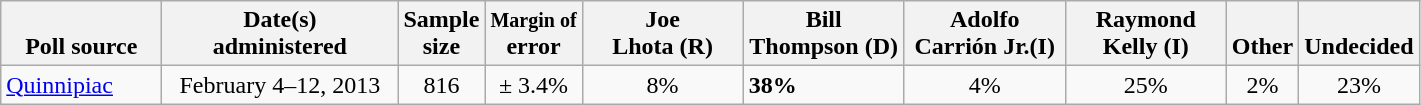<table class="wikitable">
<tr valign= bottom>
<th style="width:100px;">Poll source</th>
<th style="width:150px;">Date(s)<br>administered</th>
<th class=small>Sample<br>size</th>
<th><small>Margin of</small><br>error</th>
<th style="width:100px;">Joe<br>Lhota (R)</th>
<th style="width:100px;">Bill<br>Thompson (D)</th>
<th style="width:100px;">Adolfo<br>Carrión Jr.(I)</th>
<th style="width:100px;">Raymond<br>Kelly (I)</th>
<th>Other</th>
<th>Undecided</th>
</tr>
<tr>
<td><a href='#'>Quinnipiac</a></td>
<td align=center>February 4–12, 2013</td>
<td align=center>816</td>
<td align=center>± 3.4%</td>
<td align=center>8%</td>
<td><strong>38%</strong></td>
<td align=center>4%</td>
<td align=center>25%</td>
<td align=center>2%</td>
<td align=center>23%</td>
</tr>
</table>
